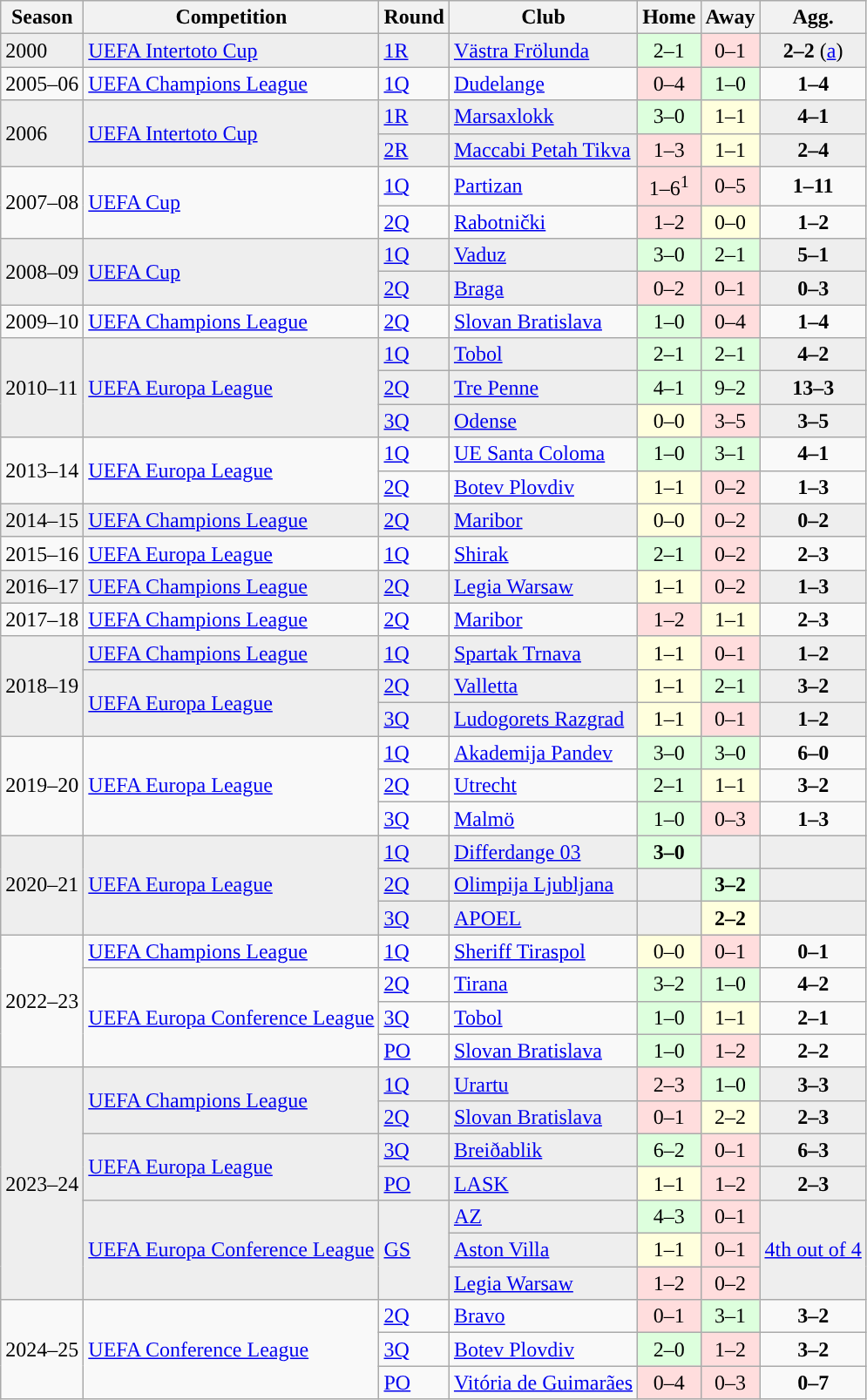<table class="wikitable">
<tr>
<th>Season</th>
<th>Competition</th>
<th>Round</th>
<th>Club</th>
<th>Home</th>
<th>Away</th>
<th>Agg.</th>
</tr>
<tr bgcolor=#EEEEEE>
<td>2000</td>
<td><a href='#'>UEFA Intertoto Cup</a></td>
<td><a href='#'>1R</a></td>
<td align="left"> <a href='#'>Västra Frölunda</a></td>
<td style="text-align:center; background:#dfd;">2–1</td>
<td style="text-align:center; background:#fdd;">0–1</td>
<td style="text-align:center;"><strong>2–2</strong> (<a href='#'>a</a>)</td>
</tr>
<tr>
<td>2005–06</td>
<td><a href='#'>UEFA Champions League</a></td>
<td><a href='#'>1Q</a></td>
<td align="left"> <a href='#'>Dudelange</a></td>
<td style="text-align:center; background:#fdd;">0–4 </td>
<td style="text-align:center; background:#dfd;">1–0</td>
<td style="text-align:center;"><strong>1–4</strong></td>
</tr>
<tr bgcolor=#EEEEEE>
<td rowspan="2">2006</td>
<td rowspan="2"><a href='#'>UEFA Intertoto Cup</a></td>
<td><a href='#'>1R</a></td>
<td align="left"> <a href='#'>Marsaxlokk</a></td>
<td style="text-align:center; background:#dfd;">3–0</td>
<td style="text-align:center; background:#ffd;">1–1</td>
<td style="text-align:center;"><strong>4–1</strong></td>
</tr>
<tr bgcolor=#EEEEEE>
<td><a href='#'>2R</a></td>
<td align="left"> <a href='#'>Maccabi Petah Tikva</a></td>
<td style="text-align:center; background:#fdd;">1–3</td>
<td style="text-align:center; background:#ffd;">1–1</td>
<td style="text-align:center;"><strong>2–4</strong></td>
</tr>
<tr>
<td rowspan="2">2007–08</td>
<td rowspan="2"><a href='#'>UEFA Cup</a></td>
<td><a href='#'>1Q</a></td>
<td align="left"> <a href='#'>Partizan</a></td>
<td style="text-align:center; background:#fdd;">1–6<sup>1</sup></td>
<td style="text-align:center; background:#fdd;">0–5</td>
<td style="text-align:center;"><strong>1–11</strong></td>
</tr>
<tr>
<td><a href='#'>2Q</a></td>
<td align="left"> <a href='#'>Rabotnički</a></td>
<td style="text-align:center; background:#fdd;">1–2</td>
<td style="text-align:center; background:#ffd;">0–0</td>
<td style="text-align:center;"><strong>1–2</strong></td>
</tr>
<tr bgcolor=#EEEEEE>
<td rowspan="2">2008–09</td>
<td rowspan="2"><a href='#'>UEFA Cup</a></td>
<td><a href='#'>1Q</a></td>
<td align="left"> <a href='#'>Vaduz</a></td>
<td style="text-align:center; background:#dfd;">3–0</td>
<td style="text-align:center; background:#dfd;">2–1</td>
<td style="text-align:center;"><strong>5–1</strong></td>
</tr>
<tr bgcolor=#EEEEEE>
<td><a href='#'>2Q</a></td>
<td align="left"> <a href='#'>Braga</a></td>
<td style="text-align:center; background:#fdd;">0–2</td>
<td style="text-align:center; background:#fdd;">0–1</td>
<td style="text-align:center;"><strong>0–3</strong></td>
</tr>
<tr>
<td>2009–10</td>
<td><a href='#'>UEFA Champions League</a></td>
<td><a href='#'>2Q</a></td>
<td align="left"> <a href='#'>Slovan Bratislava</a></td>
<td style="text-align:center; background:#dfd;">1–0</td>
<td style="text-align:center; background:#fdd;">0–4</td>
<td style="text-align:center;"><strong>1–4</strong></td>
</tr>
<tr bgcolor=#EEEEEE>
<td rowspan="3">2010–11</td>
<td rowspan="3"><a href='#'>UEFA Europa League</a></td>
<td><a href='#'>1Q</a></td>
<td align="left"> <a href='#'>Tobol</a></td>
<td style="text-align:center; background:#dfd;">2–1</td>
<td style="text-align:center; background:#dfd;">2–1</td>
<td style="text-align:center;"><strong>4–2</strong></td>
</tr>
<tr bgcolor=#EEEEEE>
<td><a href='#'>2Q</a></td>
<td align="left"> <a href='#'>Tre Penne</a></td>
<td style="text-align:center; background:#dfd;">4–1</td>
<td style="text-align:center; background:#dfd;">9–2</td>
<td style="text-align:center;"><strong>13–3</strong></td>
</tr>
<tr bgcolor=#EEEEEE>
<td><a href='#'>3Q</a></td>
<td align="left"> <a href='#'>Odense</a></td>
<td style="text-align:center; background:#ffd;">0–0</td>
<td style="text-align:center; background:#fdd;">3–5</td>
<td style="text-align:center;"><strong>3–5</strong></td>
</tr>
<tr>
<td rowspan="2">2013–14</td>
<td rowspan="2"><a href='#'>UEFA Europa League</a></td>
<td><a href='#'>1Q</a></td>
<td> <a href='#'>UE Santa Coloma</a></td>
<td style="text-align:center; background:#dfd;">1–0</td>
<td style="text-align:center; background:#dfd;">3–1</td>
<td style="text-align:center;"><strong>4–1</strong></td>
</tr>
<tr>
<td><a href='#'>2Q</a></td>
<td> <a href='#'>Botev Plovdiv</a></td>
<td style="text-align:center; background:#ffd;">1–1</td>
<td style="text-align:center; background:#fdd;">0–2</td>
<td style="text-align:center;"><strong>1–3</strong></td>
</tr>
<tr bgcolor=#EEEEEE>
<td>2014–15</td>
<td><a href='#'>UEFA Champions League</a></td>
<td><a href='#'>2Q</a></td>
<td> <a href='#'>Maribor</a></td>
<td style="text-align:center; background:#ffd;">0–0</td>
<td style="text-align:center; background:#fdd;">0–2</td>
<td style="text-align:center;"><strong>0–2</strong></td>
</tr>
<tr>
<td>2015–16</td>
<td><a href='#'>UEFA Europa League</a></td>
<td><a href='#'>1Q</a></td>
<td> <a href='#'>Shirak</a></td>
<td style="text-align:center; background:#dfd;">2–1</td>
<td style="text-align:center; background:#fdd;">0–2</td>
<td style="text-align:center;"><strong>2–3</strong></td>
</tr>
<tr bgcolor=#EEEEEE>
<td>2016–17</td>
<td><a href='#'>UEFA Champions League</a></td>
<td><a href='#'>2Q</a></td>
<td> <a href='#'>Legia Warsaw</a></td>
<td style="text-align:center; background:#ffd;">1–1</td>
<td style="text-align:center; background:#fdd;">0–2</td>
<td style="text-align:center;"><strong>1–3</strong></td>
</tr>
<tr>
<td>2017–18</td>
<td><a href='#'>UEFA Champions League</a></td>
<td><a href='#'>2Q</a></td>
<td> <a href='#'>Maribor</a></td>
<td style="text-align:center; background:#fdd;">1–2</td>
<td style="text-align:center; background:#ffd;">1–1</td>
<td style="text-align:center;"><strong>2–3</strong></td>
</tr>
<tr bgcolor=#EEEEEE>
<td rowspan="3">2018–19</td>
<td><a href='#'>UEFA Champions League</a></td>
<td><a href='#'>1Q</a></td>
<td> <a href='#'>Spartak Trnava</a></td>
<td style="text-align:center; background:#ffd;">1–1</td>
<td style="text-align:center; background:#fdd;">0–1</td>
<td style="text-align:center;"><strong>1–2</strong></td>
</tr>
<tr bgcolor=#EEEEEE>
<td rowspan="2"><a href='#'>UEFA Europa League</a></td>
<td><a href='#'>2Q</a></td>
<td> <a href='#'>Valletta</a></td>
<td style="text-align:center; background:#ffd;">1–1</td>
<td style="text-align:center; background:#dfd;">2–1</td>
<td style="text-align:center;"><strong>3–2</strong></td>
</tr>
<tr bgcolor=#EEEEEE>
<td><a href='#'>3Q</a></td>
<td> <a href='#'>Ludogorets Razgrad</a></td>
<td style="text-align:center; background:#ffd;">1–1</td>
<td style="text-align:center; background:#fdd;">0–1</td>
<td style="text-align:center;"><strong>1–2</strong></td>
</tr>
<tr>
<td rowspan="3">2019–20</td>
<td rowspan="3"><a href='#'>UEFA Europa League</a></td>
<td><a href='#'>1Q</a></td>
<td> <a href='#'>Akademija Pandev</a></td>
<td style="text-align:center; background:#dfd;">3–0</td>
<td style="text-align:center; background:#dfd;">3–0</td>
<td style="text-align:center;"><strong>6–0</strong></td>
</tr>
<tr>
<td><a href='#'>2Q</a></td>
<td> <a href='#'>Utrecht</a></td>
<td style="text-align:center; background:#dfd;">2–1</td>
<td style="text-align:center; background:#ffd;">1–1</td>
<td style="text-align:center;"><strong>3–2</strong></td>
</tr>
<tr>
<td><a href='#'>3Q</a></td>
<td> <a href='#'>Malmö</a></td>
<td style="text-align:center; background:#dfd;">1–0</td>
<td style="text-align:center; background:#fdd;">0–3</td>
<td style="text-align:center;"><strong>1–3</strong></td>
</tr>
<tr bgcolor=#EEEEEE>
<td rowspan="3">2020–21</td>
<td rowspan="3"><a href='#'>UEFA Europa League</a></td>
<td><a href='#'>1Q</a></td>
<td> <a href='#'>Differdange 03</a></td>
<td style="text-align:center; background:#dfd;"><strong>3–0</strong></td>
<td></td>
<td></td>
</tr>
<tr bgcolor=#EEEEEE>
<td><a href='#'>2Q</a></td>
<td> <a href='#'>Olimpija Ljubljana</a></td>
<td></td>
<td style="text-align:center; background:#dfd;"><strong>3–2</strong> </td>
<td></td>
</tr>
<tr bgcolor=#EEEEEE>
<td><a href='#'>3Q</a></td>
<td> <a href='#'>APOEL</a></td>
<td></td>
<td style="text-align:center; background:#ffd;"><strong>2–2</strong> </td>
<td></td>
</tr>
<tr>
<td rowspan="4">2022–23</td>
<td><a href='#'>UEFA Champions League</a></td>
<td><a href='#'>1Q</a></td>
<td> <a href='#'>Sheriff Tiraspol</a></td>
<td style="text-align:center; background:#ffd;">0–0</td>
<td style="text-align:center; background:#fdd;">0–1</td>
<td style="text-align:center;"><strong>0–1</strong></td>
</tr>
<tr>
<td rowspan="3"><a href='#'>UEFA Europa Conference League</a></td>
<td><a href='#'>2Q</a></td>
<td> <a href='#'>Tirana</a></td>
<td style="text-align:center; background:#dfd;">3–2</td>
<td style="text-align:center; background:#dfd;">1–0</td>
<td style="text-align:center;"><strong>4–2</strong></td>
</tr>
<tr>
<td><a href='#'>3Q</a></td>
<td> <a href='#'>Tobol</a></td>
<td style="text-align:center; background:#dfd;">1–0</td>
<td style="text-align:center; background:#ffd;">1–1</td>
<td style="text-align:center;"><strong>2–1</strong></td>
</tr>
<tr>
<td><a href='#'>PO</a></td>
<td> <a href='#'>Slovan Bratislava</a></td>
<td style="text-align:center; background:#dfd;">1–0</td>
<td style="text-align:center; background:#fdd;">1–2 </td>
<td style="text-align:center;"><strong>2–2</strong> </td>
</tr>
<tr bgcolor=#EEEEEE>
<td rowspan="7">2023–24</td>
<td rowspan="2"><a href='#'>UEFA Champions League</a></td>
<td><a href='#'>1Q</a></td>
<td> <a href='#'>Urartu</a></td>
<td style="text-align:center; background:#fdd;">2–3 </td>
<td style="text-align:center; background:#dfd;">1–0</td>
<td style="text-align:center;"><strong>3–3</strong> </td>
</tr>
<tr bgcolor=#EEEEEE>
<td><a href='#'>2Q</a></td>
<td> <a href='#'>Slovan Bratislava</a></td>
<td style="text-align:center; background:#fdd;">0–1</td>
<td style="text-align:center; background:#ffd;">2–2</td>
<td style="text-align:center;"><strong>2–3</strong></td>
</tr>
<tr bgcolor=#EEEEEE>
<td rowspan="2"><a href='#'>UEFA Europa League</a></td>
<td><a href='#'>3Q</a></td>
<td> <a href='#'>Breiðablik</a></td>
<td style="text-align:center; background:#dfd;">6–2</td>
<td style="text-align:center; background:#fdd;">0–1</td>
<td style="text-align:center;"><strong>6–3</strong></td>
</tr>
<tr bgcolor=#EEEEEE>
<td><a href='#'>PO</a></td>
<td> <a href='#'>LASK</a></td>
<td style="text-align:center; background:#ffd;">1–1</td>
<td style="text-align:center; background:#fdd;">1–2</td>
<td style="text-align:center;"><strong>2–3</strong></td>
</tr>
<tr bgcolor=#EEEEEE>
<td rowspan="3"><a href='#'>UEFA Europa Conference League</a></td>
<td rowspan="3"><a href='#'>GS</a></td>
<td align="left"> <a href='#'>AZ</a></td>
<td style="text-align:center; background:#dfd;">4–3</td>
<td style="text-align:center; background:#fdd;">0–1</td>
<td rowspan="3" style="text-align:center;"><a href='#'>4th out of 4</a></td>
</tr>
<tr bgcolor=#EEEEEE>
<td align="left"> <a href='#'>Aston Villa</a></td>
<td style="text-align:center; background:#ffd;">1–1</td>
<td style="text-align:center; background:#fdd;">0–1</td>
</tr>
<tr bgcolor=#EEEEEE>
<td align="left"> <a href='#'>Legia Warsaw</a></td>
<td style="text-align:center; background:#fdd;">1–2</td>
<td style="text-align:center; background:#fdd;">0–2</td>
</tr>
<tr>
<td rowspan="3">2024–25</td>
<td rowspan="3"><a href='#'>UEFA Conference League</a></td>
<td><a href='#'>2Q</a></td>
<td align="left"> <a href='#'>Bravo</a></td>
<td style="text-align:center; background:#fdd;">0–1</td>
<td style="text-align:center; background:#dfd;">3–1</td>
<td style="text-align:center;"><strong>3–2</strong></td>
</tr>
<tr>
<td><a href='#'>3Q</a></td>
<td align="left"> <a href='#'>Botev Plovdiv</a></td>
<td style="text-align:center; background:#dfd;">2–0</td>
<td style="text-align:center; background:#fdd;">1–2</td>
<td style="text-align:center;"><strong>3–2</strong></td>
</tr>
<tr>
<td><a href='#'>PO</a></td>
<td align="left"> <a href='#'>Vitória de Guimarães</a></td>
<td style="text-align:center; background:#fdd;">0–4</td>
<td style="text-align:center; background:#fdd;">0–3</td>
<td style="text-align:center;"><strong>0–7</strong></td>
</tr>
</table>
